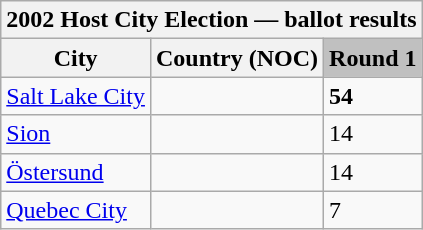<table class=wikitable>
<tr>
<th colspan=6>2002 Host City Election — ballot results</th>
</tr>
<tr>
<th>City</th>
<th>Country (NOC)</th>
<td style="background:silver;"><strong>Round 1</strong></td>
</tr>
<tr>
<td><a href='#'>Salt Lake City</a></td>
<td></td>
<td><strong>54</strong></td>
</tr>
<tr>
<td><a href='#'>Sion</a></td>
<td></td>
<td>14</td>
</tr>
<tr>
<td><a href='#'>Östersund</a></td>
<td></td>
<td>14</td>
</tr>
<tr>
<td><a href='#'>Quebec City</a></td>
<td></td>
<td>7</td>
</tr>
</table>
